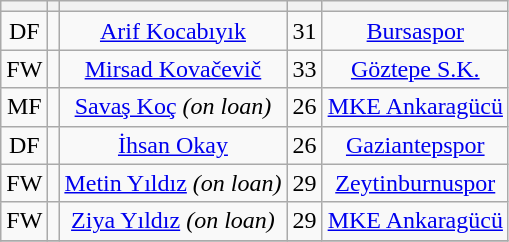<table class="wikitable sortable" style="text-align: center">
<tr>
<th></th>
<th></th>
<th></th>
<th></th>
<th></th>
</tr>
<tr>
<td>DF</td>
<td></td>
<td><a href='#'>Arif Kocabıyık</a></td>
<td>31</td>
<td><a href='#'>Bursaspor</a></td>
</tr>
<tr>
<td>FW</td>
<td></td>
<td><a href='#'>Mirsad Kovačevič</a></td>
<td>33</td>
<td><a href='#'>Göztepe S.K.</a></td>
</tr>
<tr>
<td>MF</td>
<td></td>
<td><a href='#'>Savaş Koç</a> <em>(on loan)</em></td>
<td>26</td>
<td><a href='#'>MKE Ankaragücü</a></td>
</tr>
<tr>
<td>DF</td>
<td></td>
<td><a href='#'>İhsan Okay</a></td>
<td>26</td>
<td><a href='#'>Gaziantepspor</a></td>
</tr>
<tr>
<td>FW</td>
<td></td>
<td><a href='#'>Metin Yıldız</a> <em>(on loan)</em></td>
<td>29</td>
<td><a href='#'>Zeytinburnuspor</a></td>
</tr>
<tr>
<td>FW</td>
<td></td>
<td><a href='#'>Ziya Yıldız</a> <em>(on loan)</em></td>
<td>29</td>
<td><a href='#'>MKE Ankaragücü</a></td>
</tr>
<tr>
</tr>
</table>
